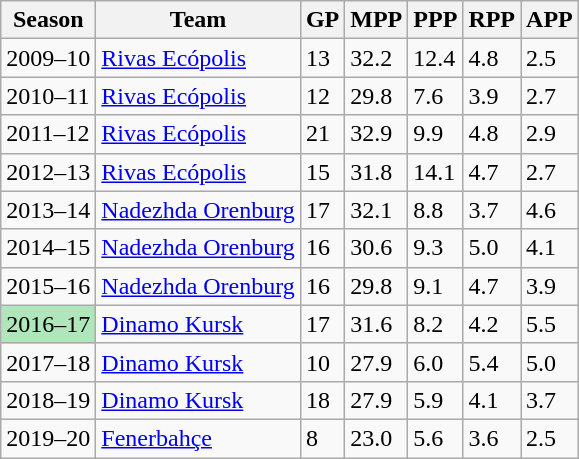<table class="wikitable">
<tr>
<th>Season</th>
<th>Team</th>
<th>GP</th>
<th>MPP</th>
<th>PPP</th>
<th>RPP</th>
<th>APP</th>
</tr>
<tr>
<td>2009–10</td>
<td><a href='#'>Rivas Ecópolis</a></td>
<td>13</td>
<td>32.2</td>
<td>12.4</td>
<td>4.8</td>
<td>2.5</td>
</tr>
<tr>
<td>2010–11</td>
<td><a href='#'>Rivas Ecópolis</a></td>
<td>12</td>
<td>29.8</td>
<td>7.6</td>
<td>3.9</td>
<td>2.7</td>
</tr>
<tr>
<td>2011–12</td>
<td><a href='#'>Rivas Ecópolis</a></td>
<td>21</td>
<td>32.9</td>
<td>9.9</td>
<td>4.8</td>
<td>2.9</td>
</tr>
<tr>
<td>2012–13</td>
<td><a href='#'>Rivas Ecópolis</a></td>
<td>15</td>
<td>31.8</td>
<td>14.1</td>
<td>4.7</td>
<td>2.7</td>
</tr>
<tr>
<td>2013–14</td>
<td><a href='#'>Nadezhda Orenburg</a></td>
<td>17</td>
<td>32.1</td>
<td>8.8</td>
<td>3.7</td>
<td>4.6</td>
</tr>
<tr>
<td>2014–15</td>
<td><a href='#'>Nadezhda Orenburg</a></td>
<td>16</td>
<td>30.6</td>
<td>9.3</td>
<td>5.0</td>
<td>4.1</td>
</tr>
<tr>
<td>2015–16</td>
<td><a href='#'>Nadezhda Orenburg</a></td>
<td>16</td>
<td>29.8</td>
<td>9.1</td>
<td>4.7</td>
<td>3.9</td>
</tr>
<tr>
<td style="text-align:left;background:#afe6ba;">2016–17</td>
<td><a href='#'>Dinamo Kursk</a></td>
<td>17</td>
<td>31.6</td>
<td>8.2</td>
<td>4.2</td>
<td>5.5</td>
</tr>
<tr>
<td>2017–18</td>
<td><a href='#'>Dinamo Kursk</a></td>
<td>10</td>
<td>27.9</td>
<td>6.0</td>
<td>5.4</td>
<td>5.0</td>
</tr>
<tr>
<td>2018–19</td>
<td><a href='#'>Dinamo Kursk</a></td>
<td>18</td>
<td>27.9</td>
<td>5.9</td>
<td>4.1</td>
<td>3.7</td>
</tr>
<tr>
<td>2019–20</td>
<td><a href='#'>Fenerbahçe</a></td>
<td>8</td>
<td>23.0</td>
<td>5.6</td>
<td>3.6</td>
<td>2.5</td>
</tr>
</table>
